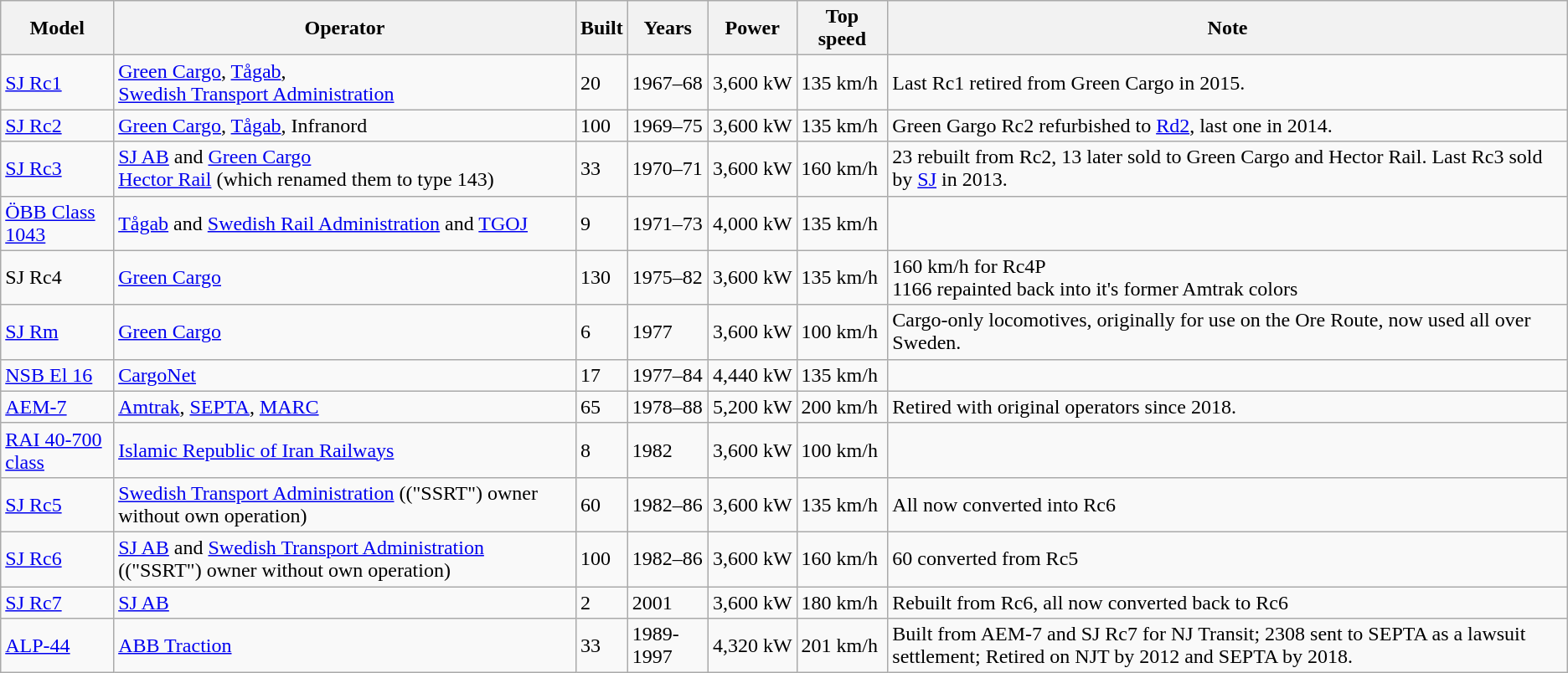<table class="wikitable sortable">
<tr>
<th>Model</th>
<th>Operator</th>
<th>Built</th>
<th>Years</th>
<th>Power</th>
<th>Top speed</th>
<th>Note</th>
</tr>
<tr>
<td><a href='#'>SJ Rc1</a></td>
<td><a href='#'>Green Cargo</a>, <a href='#'>Tågab</a>,<br><a href='#'>Swedish Transport Administration</a></td>
<td>20</td>
<td>1967–68</td>
<td>3,600 kW</td>
<td>135 km/h</td>
<td>Last Rc1 retired from Green Cargo in 2015.</td>
</tr>
<tr>
<td><a href='#'>SJ Rc2</a></td>
<td><a href='#'>Green Cargo</a>, <a href='#'>Tågab</a>, Infranord</td>
<td>100</td>
<td>1969–75</td>
<td>3,600 kW</td>
<td>135 km/h</td>
<td>Green Gargo Rc2 refurbished to <a href='#'>Rd2</a>, last one in 2014.</td>
</tr>
<tr>
<td><a href='#'>SJ Rc3</a></td>
<td><a href='#'>SJ AB</a> and <a href='#'>Green Cargo</a><br><a href='#'>Hector Rail</a> (which renamed them to type 143)</td>
<td>33</td>
<td>1970–71</td>
<td>3,600 kW</td>
<td>160 km/h</td>
<td>23 rebuilt from Rc2, 13 later sold to Green Cargo and Hector Rail. Last Rc3 sold by <a href='#'>SJ</a> in 2013.</td>
</tr>
<tr>
<td><a href='#'>ÖBB Class 1043</a></td>
<td><a href='#'>Tågab</a> and <a href='#'>Swedish Rail Administration</a> and <a href='#'>TGOJ</a></td>
<td>9</td>
<td>1971–73</td>
<td>4,000 kW</td>
<td>135 km/h</td>
<td></td>
</tr>
<tr>
<td>SJ Rc4</td>
<td><a href='#'>Green Cargo</a></td>
<td>130</td>
<td>1975–82</td>
<td>3,600 kW</td>
<td>135 km/h</td>
<td>160 km/h for Rc4P<br>1166 repainted back into it's former Amtrak colors </td>
</tr>
<tr>
<td><a href='#'>SJ Rm</a></td>
<td><a href='#'>Green Cargo</a></td>
<td>6</td>
<td>1977</td>
<td>3,600 kW</td>
<td>100 km/h</td>
<td>Cargo-only locomotives, originally for use on the Ore Route, now used all over Sweden.</td>
</tr>
<tr>
<td><a href='#'>NSB El 16</a></td>
<td><a href='#'>CargoNet</a></td>
<td>17</td>
<td>1977–84</td>
<td>4,440 kW</td>
<td>135 km/h</td>
<td></td>
</tr>
<tr>
<td><a href='#'>AEM-7</a></td>
<td><a href='#'>Amtrak</a>, <a href='#'>SEPTA</a>, <a href='#'>MARC</a></td>
<td>65</td>
<td>1978–88</td>
<td>5,200 kW</td>
<td>200 km/h</td>
<td>Retired with original operators since 2018.</td>
</tr>
<tr>
<td><a href='#'>RAI 40-700 class</a></td>
<td><a href='#'>Islamic Republic of Iran Railways</a></td>
<td>8</td>
<td>1982</td>
<td>3,600 kW</td>
<td>100 km/h</td>
<td></td>
</tr>
<tr>
<td><a href='#'>SJ Rc5</a></td>
<td><a href='#'>Swedish Transport Administration</a> (("SSRT") owner without own operation)</td>
<td>60</td>
<td>1982–86</td>
<td>3,600 kW</td>
<td>135 km/h</td>
<td>All now converted into Rc6</td>
</tr>
<tr>
<td><a href='#'>SJ Rc6</a></td>
<td><a href='#'>SJ AB</a> and <a href='#'>Swedish Transport Administration</a> (("SSRT") owner without own operation)</td>
<td>100</td>
<td>1982–86</td>
<td>3,600 kW</td>
<td>160 km/h</td>
<td>60 converted from Rc5</td>
</tr>
<tr>
<td><a href='#'>SJ Rc7</a></td>
<td><a href='#'>SJ AB</a></td>
<td>2</td>
<td>2001</td>
<td>3,600 kW</td>
<td>180 km/h</td>
<td>Rebuilt from Rc6, all now converted back to Rc6</td>
</tr>
<tr>
<td><a href='#'>ALP-44</a></td>
<td><a href='#'>ABB Traction</a></td>
<td>33</td>
<td>1989-1997</td>
<td>4,320 kW</td>
<td>201 km/h</td>
<td>Built from AEM-7 and SJ Rc7 for NJ Transit; 2308 sent to SEPTA as a lawsuit settlement; Retired on NJT by 2012 and SEPTA by 2018.</td>
</tr>
</table>
